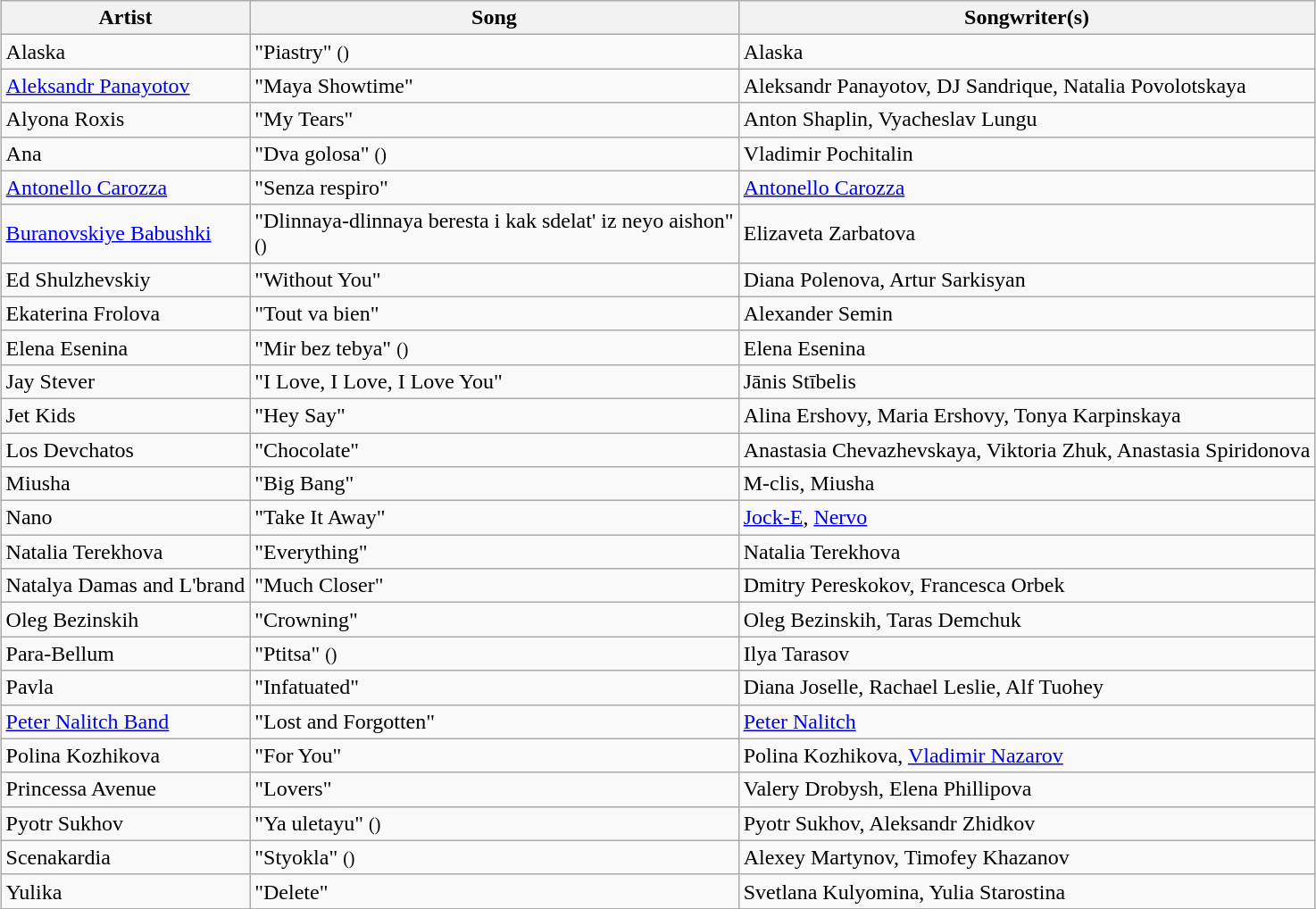<table class="sortable wikitable" style="margin: 1em auto 1em auto;">
<tr>
<th>Artist</th>
<th>Song</th>
<th>Songwriter(s)</th>
</tr>
<tr>
<td>Alaska</td>
<td>"Piastry" <small>()</small></td>
<td>Alaska</td>
</tr>
<tr>
<td><a href='#'>Aleksandr Panayotov</a></td>
<td>"Maya Showtime"</td>
<td>Aleksandr Panayotov, DJ Sandrique, Natalia Povolotskaya</td>
</tr>
<tr>
<td>Alyona Roxis</td>
<td>"My Tears"</td>
<td>Anton Shaplin, Vyacheslav Lungu</td>
</tr>
<tr>
<td>Ana</td>
<td>"Dva golosa" <small>()</small></td>
<td>Vladimir Pochitalin</td>
</tr>
<tr>
<td><a href='#'>Antonello Carozza</a></td>
<td>"Senza respiro"</td>
<td><a href='#'>Antonello Carozza</a></td>
</tr>
<tr>
<td><a href='#'>Buranovskiye Babushki</a></td>
<td>"Dlinnaya-dlinnaya beresta i kak sdelat' iz neyo aishon"<br><small>()</small></td>
<td>Elizaveta Zarbatova</td>
</tr>
<tr>
<td>Ed Shulzhevskiy</td>
<td>"Without You"</td>
<td>Diana Polenova, Artur Sarkisyan</td>
</tr>
<tr>
<td>Ekaterina Frolova</td>
<td>"Tout va bien"</td>
<td>Alexander Semin</td>
</tr>
<tr>
<td>Elena Esenina</td>
<td>"Mir bez tebya" <small>()</small></td>
<td>Elena Esenina</td>
</tr>
<tr>
<td>Jay Stever</td>
<td>"I Love, I Love, I Love You"</td>
<td>Jānis Stībelis</td>
</tr>
<tr>
<td>Jet Kids</td>
<td>"Hey Say"</td>
<td>Alina Ershovy, Maria Ershovy, Tonya Karpinskaya</td>
</tr>
<tr>
<td>Los Devchatos</td>
<td>"Chocolate"</td>
<td>Anastasia Chevazhevskaya, Viktoria Zhuk, Anastasia Spiridonova</td>
</tr>
<tr>
<td>Miusha</td>
<td>"Big Bang"</td>
<td>M-clis, Miusha</td>
</tr>
<tr>
<td>Nano</td>
<td>"Take It Away"</td>
<td><a href='#'>Jock-E</a>, <a href='#'>Nervo</a></td>
</tr>
<tr>
<td>Natalia Terekhova</td>
<td>"Everything"</td>
<td>Natalia Terekhova</td>
</tr>
<tr>
<td>Natalya Damas and L'brand</td>
<td>"Much Closer"</td>
<td>Dmitry Pereskokov, Francesca Orbek</td>
</tr>
<tr>
<td>Oleg Bezinskih</td>
<td>"Crowning"</td>
<td>Oleg Bezinskih, Taras Demchuk</td>
</tr>
<tr>
<td>Para-Bellum</td>
<td>"Ptitsa" <small>()</small></td>
<td>Ilya Tarasov</td>
</tr>
<tr>
<td>Pavla</td>
<td>"Infatuated"</td>
<td>Diana Joselle, Rachael Leslie, Alf Tuohey</td>
</tr>
<tr>
<td><a href='#'>Peter Nalitch Band</a></td>
<td>"Lost and Forgotten"</td>
<td><a href='#'>Peter Nalitch</a></td>
</tr>
<tr>
<td>Polina Kozhikova</td>
<td>"For You"</td>
<td>Polina Kozhikova, <a href='#'>Vladimir Nazarov</a></td>
</tr>
<tr>
<td>Princessa Avenue</td>
<td>"Lovers"</td>
<td>Valery Drobysh, Elena Phillipova</td>
</tr>
<tr>
<td>Pyotr Sukhov</td>
<td>"Ya uletayu" <small>()</small></td>
<td>Pyotr Sukhov, Aleksandr Zhidkov</td>
</tr>
<tr>
<td>Scenakardia</td>
<td>"Styokla" <small>()</small></td>
<td>Alexey Martynov, Timofey Khazanov</td>
</tr>
<tr>
<td>Yulika</td>
<td>"Delete"</td>
<td>Svetlana Kulyomina, Yulia Starostina</td>
</tr>
</table>
